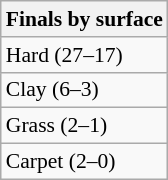<table class=wikitable style=font-size:90%>
<tr>
<th>Finals by surface</th>
</tr>
<tr>
<td>Hard (27–17)</td>
</tr>
<tr>
<td>Clay (6–3)</td>
</tr>
<tr>
<td>Grass (2–1)</td>
</tr>
<tr>
<td>Carpet (2–0)</td>
</tr>
</table>
